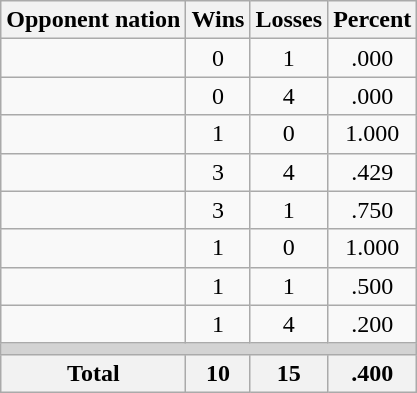<table class=wikitable>
<tr>
<th>Opponent nation</th>
<th>Wins</th>
<th>Losses</th>
<th>Percent</th>
</tr>
<tr align=center>
<td align=left></td>
<td>0</td>
<td>1</td>
<td>.000</td>
</tr>
<tr align=center>
<td align=left></td>
<td>0</td>
<td>4</td>
<td>.000</td>
</tr>
<tr align=center>
<td align=left></td>
<td>1</td>
<td>0</td>
<td>1.000</td>
</tr>
<tr align=center>
<td align=left></td>
<td>3</td>
<td>4</td>
<td>.429</td>
</tr>
<tr align=center>
<td align=left></td>
<td>3</td>
<td>1</td>
<td>.750</td>
</tr>
<tr align=center>
<td align=left></td>
<td>1</td>
<td>0</td>
<td>1.000</td>
</tr>
<tr align=center>
<td align=left></td>
<td>1</td>
<td>1</td>
<td>.500</td>
</tr>
<tr align=center>
<td align=left></td>
<td>1</td>
<td>4</td>
<td>.200</td>
</tr>
<tr>
<td colspan=4 bgcolor=lightgray></td>
</tr>
<tr>
<th>Total</th>
<th>10</th>
<th>15</th>
<th>.400</th>
</tr>
</table>
